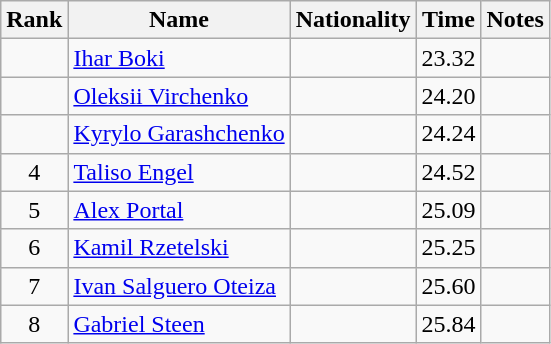<table class="wikitable sortable" style="text-align:center">
<tr>
<th>Rank</th>
<th>Name</th>
<th>Nationality</th>
<th>Time</th>
<th>Notes</th>
</tr>
<tr>
<td></td>
<td align=left><a href='#'>Ihar Boki</a></td>
<td align=left></td>
<td>23.32</td>
<td></td>
</tr>
<tr>
<td></td>
<td align=left><a href='#'>Oleksii Virchenko</a></td>
<td align=left></td>
<td>24.20</td>
<td></td>
</tr>
<tr>
<td></td>
<td align=left><a href='#'>Kyrylo Garashchenko</a></td>
<td align=left></td>
<td>24.24</td>
<td></td>
</tr>
<tr>
<td>4</td>
<td align=left><a href='#'>Taliso Engel</a></td>
<td align=left></td>
<td>24.52</td>
<td></td>
</tr>
<tr>
<td>5</td>
<td align=left><a href='#'>Alex Portal</a></td>
<td align=left></td>
<td>25.09</td>
<td></td>
</tr>
<tr>
<td>6</td>
<td align=left><a href='#'>Kamil Rzetelski</a></td>
<td align=left></td>
<td>25.25</td>
<td></td>
</tr>
<tr>
<td>7</td>
<td align=left><a href='#'>Ivan Salguero Oteiza</a></td>
<td align=left></td>
<td>25.60</td>
<td></td>
</tr>
<tr>
<td>8</td>
<td align=left><a href='#'>Gabriel Steen</a></td>
<td align=left></td>
<td>25.84</td>
<td></td>
</tr>
</table>
